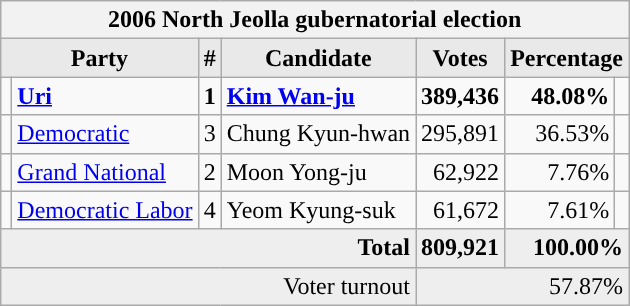<table class="wikitable">
<tr>
<th colspan="7">2006 North Jeolla gubernatorial election</th>
</tr>
<tr>
<th style="background-color:#E9E9E9" colspan=2>Party</th>
<th style="background-color:#E9E9E9">#</th>
<th style="background-color:#E9E9E9">Candidate</th>
<th style="background-color:#E9E9E9">Votes</th>
<th style="background-color:#E9E9E9" colspan=2>Percentage</th>
</tr>
<tr style="font-weight:bold">
<td></td>
<td align=left><a href='#'>Uri</a></td>
<td align=center>1</td>
<td align=left><a href='#'>Kim Wan-ju</a></td>
<td align=right>389,436</td>
<td align=right>48.08%</td>
<td align=right></td>
</tr>
<tr>
<td></td>
<td align=left><a href='#'>Democratic</a></td>
<td align=center>3</td>
<td align=left>Chung Kyun-hwan</td>
<td align=right>295,891</td>
<td align=right>36.53%</td>
<td align=right></td>
</tr>
<tr>
<td></td>
<td align=left><a href='#'>Grand National</a></td>
<td align=center>2</td>
<td align=left>Moon Yong-ju</td>
<td align=right>62,922</td>
<td align=right>7.76%</td>
<td align=right></td>
</tr>
<tr>
<td></td>
<td align=left><a href='#'>Democratic Labor</a></td>
<td align=center>4</td>
<td align=left>Yeom Kyung-suk</td>
<td align=right>61,672</td>
<td align=right>7.61%</td>
<td align=right></td>
</tr>
<tr bgcolor="#EEEEEE" style="font-weight:bold">
<td colspan="4" align=right>Total</td>
<td align=right>809,921</td>
<td align=right colspan=2>100.00%</td>
</tr>
<tr bgcolor="#EEEEEE">
<td colspan="4" align="right">Voter turnout</td>
<td colspan="3" align="right">57.87%</td>
</tr>
</table>
